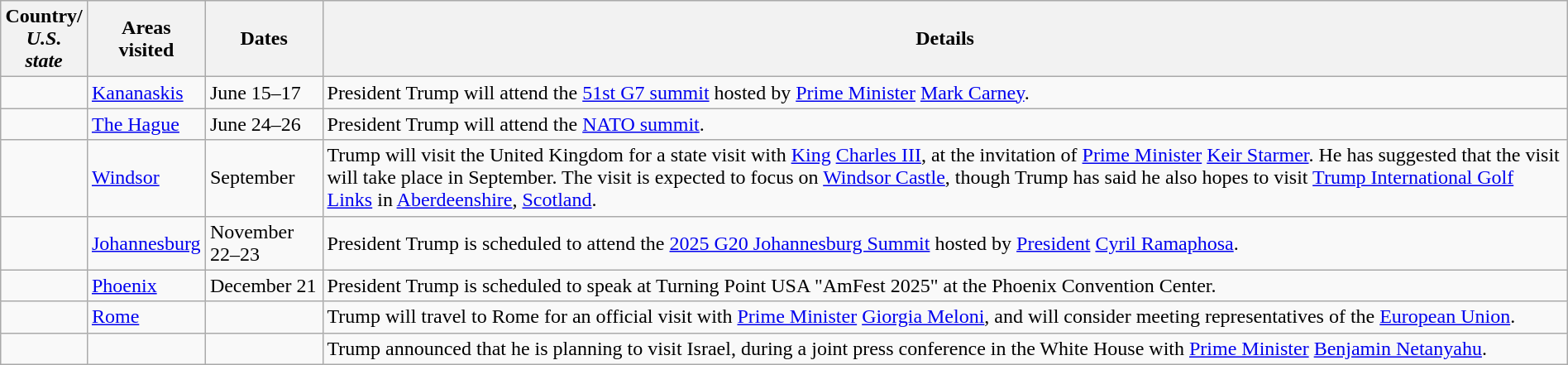<table class="wikitable" style="margin:1em auto 1em auto;">
<tr>
<th>Country/<br><em>U.S. state</em></th>
<th>Areas visited</th>
<th>Dates</th>
<th>Details</th>
</tr>
<tr>
<td></td>
<td><a href='#'>Kananaskis</a></td>
<td>June 15–17</td>
<td>President Trump will attend the <a href='#'>51st G7 summit</a> hosted by <a href='#'>Prime Minister</a> <a href='#'>Mark Carney</a>.</td>
</tr>
<tr>
<td></td>
<td><a href='#'>The Hague</a></td>
<td>June 24–26</td>
<td>President Trump will attend the <a href='#'>NATO summit</a>.</td>
</tr>
<tr>
<td></td>
<td><a href='#'>Windsor</a></td>
<td>September</td>
<td>Trump will visit the United Kingdom for a state visit with <a href='#'>King</a> <a href='#'>Charles III</a>, at the invitation of <a href='#'>Prime Minister</a> <a href='#'>Keir Starmer</a>. He has suggested that the visit will take place in September. The visit is expected to focus on <a href='#'>Windsor Castle</a>, though Trump has said he also hopes to visit <a href='#'>Trump International Golf Links</a> in <a href='#'>Aberdeenshire</a>, <a href='#'>Scotland</a>.</td>
</tr>
<tr>
<td></td>
<td><a href='#'>Johannesburg</a></td>
<td>November 22–23</td>
<td>President Trump is scheduled to attend the <a href='#'>2025 G20 Johannesburg Summit</a> hosted by <a href='#'>President</a> <a href='#'>Cyril Ramaphosa</a>.</td>
</tr>
<tr>
<td></td>
<td><a href='#'>Phoenix</a></td>
<td>December 21</td>
<td>President Trump is scheduled to speak at Turning Point USA "AmFest 2025" at the Phoenix Convention Center. </td>
</tr>
<tr>
<td></td>
<td><a href='#'>Rome</a></td>
<td></td>
<td>Trump will travel to Rome for an official visit with <a href='#'>Prime Minister</a> <a href='#'>Giorgia Meloni</a>, and will consider meeting representatives of the <a href='#'>European Union</a>.</td>
</tr>
<tr>
<td></td>
<td></td>
<td></td>
<td>Trump announced that he is planning to visit Israel, during a joint press conference in the White House with <a href='#'>Prime Minister</a> <a href='#'>Benjamin Netanyahu</a>.</td>
</tr>
</table>
